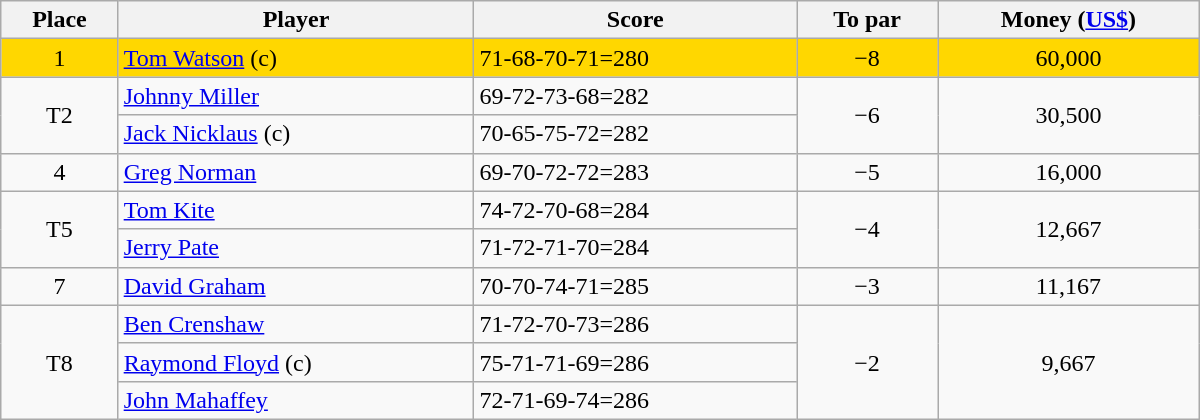<table class="wikitable" style="width:50em;margin-bottom:0;">
<tr>
<th>Place</th>
<th>Player</th>
<th>Score</th>
<th>To par</th>
<th>Money (<a href='#'>US$</a>)</th>
</tr>
<tr style="background:gold">
<td align=center>1</td>
<td> <a href='#'>Tom Watson</a> (c)</td>
<td>71-68-70-71=280</td>
<td align=center>−8</td>
<td align=center>60,000</td>
</tr>
<tr>
<td rowspan=2 align=center>T2</td>
<td> <a href='#'>Johnny Miller</a></td>
<td>69-72-73-68=282</td>
<td rowspan=2 align=center>−6</td>
<td rowspan=2 align=center>30,500</td>
</tr>
<tr>
<td> <a href='#'>Jack Nicklaus</a> (c)</td>
<td>70-65-75-72=282</td>
</tr>
<tr>
<td align=center>4</td>
<td> <a href='#'>Greg Norman</a></td>
<td>69-70-72-72=283</td>
<td align=center>−5</td>
<td align=center>16,000</td>
</tr>
<tr>
<td rowspan=2 align=center>T5</td>
<td> <a href='#'>Tom Kite</a></td>
<td>74-72-70-68=284</td>
<td rowspan=2 align=center>−4</td>
<td rowspan=2 align=center>12,667</td>
</tr>
<tr>
<td> <a href='#'>Jerry Pate</a></td>
<td>71-72-71-70=284</td>
</tr>
<tr>
<td align=center>7</td>
<td> <a href='#'>David Graham</a></td>
<td>70-70-74-71=285</td>
<td align=center>−3</td>
<td align=center>11,167</td>
</tr>
<tr>
<td rowspan=3 align=center>T8</td>
<td> <a href='#'>Ben Crenshaw</a></td>
<td>71-72-70-73=286</td>
<td rowspan=3 align=center>−2</td>
<td rowspan=3 align=center>9,667</td>
</tr>
<tr>
<td> <a href='#'>Raymond Floyd</a> (c)</td>
<td>75-71-71-69=286</td>
</tr>
<tr>
<td> <a href='#'>John Mahaffey</a></td>
<td>72-71-69-74=286</td>
</tr>
</table>
